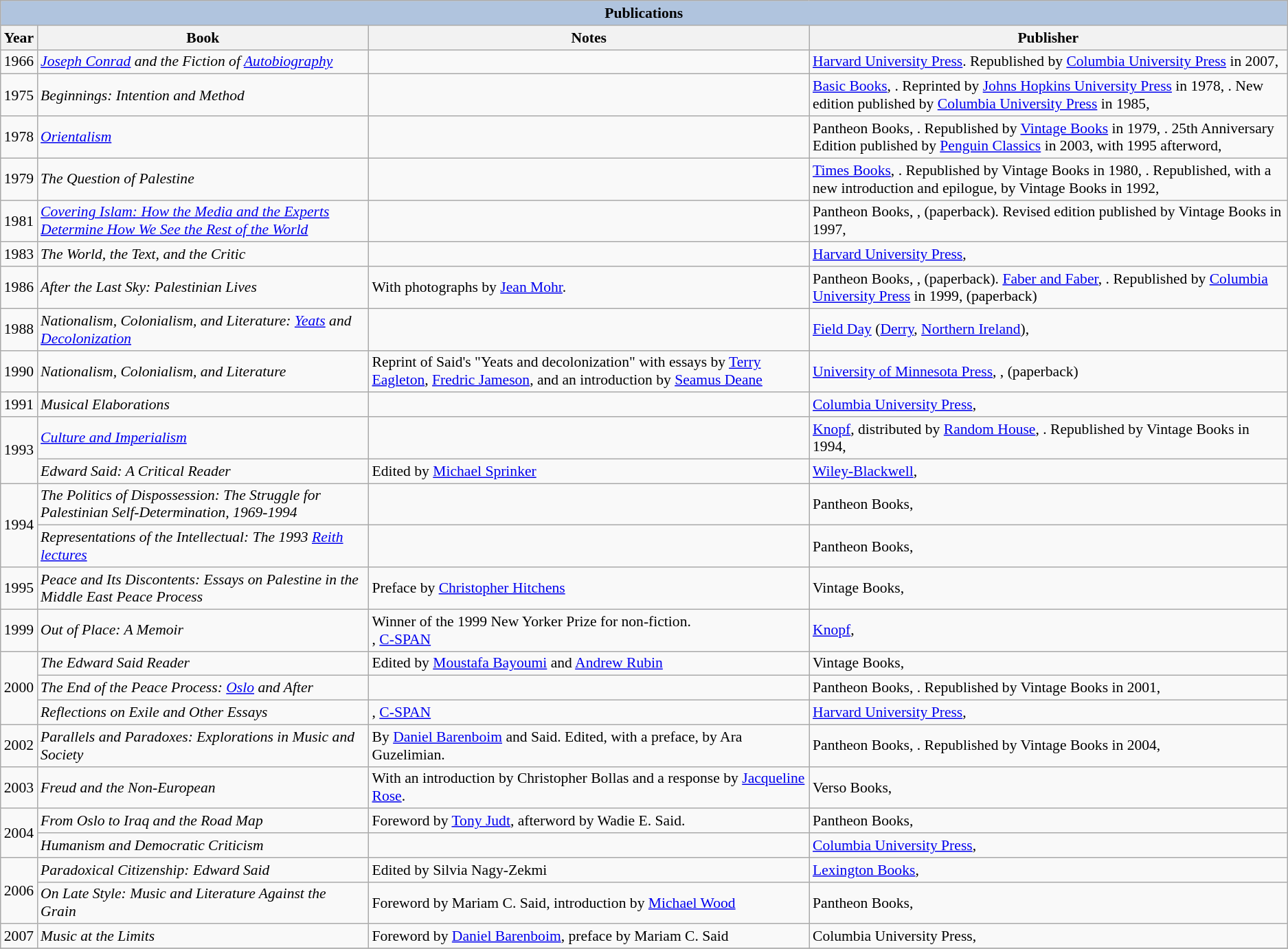<table class="wikitable" style="font-size: 90%;">
<tr>
<th colspan="4" style="background: LightSteelBlue;">Publications</th>
</tr>
<tr>
<th>Year</th>
<th>Book</th>
<th>Notes</th>
<th>Publisher</th>
</tr>
<tr>
<td>1966</td>
<td><em><a href='#'>Joseph Conrad</a> and the Fiction of <a href='#'>Autobiography</a></em></td>
<td></td>
<td><a href='#'>Harvard University Press</a>.  Republished by <a href='#'>Columbia University Press</a> in 2007, </td>
</tr>
<tr>
<td>1975</td>
<td><em>Beginnings: Intention and Method</em></td>
<td></td>
<td><a href='#'>Basic Books</a>, .  Reprinted by <a href='#'>Johns Hopkins University Press</a> in 1978, .  New edition published by <a href='#'>Columbia University Press</a> in 1985, </td>
</tr>
<tr>
<td>1978</td>
<td><em><a href='#'>Orientalism</a></em></td>
<td></td>
<td>Pantheon Books, .  Republished by <a href='#'>Vintage Books</a> in 1979, .  25th Anniversary Edition published by <a href='#'>Penguin Classics</a> in 2003, with 1995 afterword, </td>
</tr>
<tr>
<td>1979</td>
<td><em>The Question of Palestine</em></td>
<td></td>
<td><a href='#'>Times Books</a>, .  Republished by Vintage Books in 1980, .  Republished, with a new introduction and epilogue, by Vintage Books in 1992, </td>
</tr>
<tr>
<td>1981</td>
<td><em><a href='#'>Covering Islam: How the Media and the Experts Determine How We See the Rest of the World</a></em></td>
<td></td>
<td>Pantheon Books, ,  (paperback).  Revised edition published by Vintage Books in 1997, </td>
</tr>
<tr>
<td>1983</td>
<td><em>The World, the Text, and the Critic</em></td>
<td></td>
<td><a href='#'>Harvard University Press</a>, </td>
</tr>
<tr>
<td>1986</td>
<td><em>After the Last Sky: Palestinian Lives</em></td>
<td>With photographs by <a href='#'>Jean Mohr</a>.</td>
<td>Pantheon Books, ,  (paperback). <a href='#'>Faber and Faber</a>, .  Republished by <a href='#'>Columbia University Press</a> in 1999,  (paperback)</td>
</tr>
<tr>
<td>1988</td>
<td><em>Nationalism, Colonialism, and Literature: <a href='#'>Yeats</a> and <a href='#'>Decolonization</a></em></td>
<td></td>
<td><a href='#'>Field Day</a> (<a href='#'>Derry</a>, <a href='#'>Northern Ireland</a>), </td>
</tr>
<tr>
<td>1990</td>
<td><em>Nationalism, Colonialism, and Literature</em></td>
<td>Reprint of Said's "Yeats and decolonization" with essays by <a href='#'>Terry Eagleton</a>, <a href='#'>Fredric Jameson</a>, and an introduction by <a href='#'>Seamus Deane</a></td>
<td><a href='#'>University of Minnesota Press</a>, ,  (paperback)</td>
</tr>
<tr>
<td>1991</td>
<td><em>Musical Elaborations</em></td>
<td></td>
<td><a href='#'>Columbia University Press</a>, </td>
</tr>
<tr>
<td rowspan=2>1993</td>
<td><em><a href='#'>Culture and Imperialism</a></em></td>
<td></td>
<td><a href='#'>Knopf</a>, distributed by <a href='#'>Random House</a>, .  Republished by Vintage Books in 1994, </td>
</tr>
<tr>
<td><em>Edward Said: A Critical Reader</em></td>
<td>Edited by <a href='#'>Michael Sprinker</a></td>
<td><a href='#'>Wiley-Blackwell</a>, </td>
</tr>
<tr>
<td rowspan=2>1994</td>
<td><em>The Politics of Dispossession: The Struggle for Palestinian Self-Determination, 1969-1994</em></td>
<td></td>
<td>Pantheon Books, </td>
</tr>
<tr>
<td><em>Representations of the Intellectual: The 1993 <a href='#'>Reith lectures</a></em></td>
<td></td>
<td>Pantheon Books, </td>
</tr>
<tr>
<td>1995</td>
<td><em>Peace and Its Discontents: Essays on Palestine in the Middle East Peace Process</em></td>
<td>Preface by <a href='#'>Christopher Hitchens</a></td>
<td>Vintage Books,  </td>
</tr>
<tr>
<td>1999</td>
<td><em>Out of Place: A Memoir</em></td>
<td>Winner of the 1999 New Yorker Prize for non-fiction.<br>, <a href='#'>C-SPAN</a></td>
<td><a href='#'>Knopf</a>, </td>
</tr>
<tr>
<td rowspan=3>2000</td>
<td><em>The Edward Said Reader</em></td>
<td>Edited by <a href='#'>Moustafa Bayoumi</a> and <a href='#'>Andrew Rubin</a></td>
<td>Vintage Books, </td>
</tr>
<tr>
<td><em>The End of the Peace Process: <a href='#'>Oslo</a> and After</em></td>
<td></td>
<td>Pantheon Books, .  Republished by Vintage Books in 2001, </td>
</tr>
<tr>
<td><em>Reflections on Exile and Other Essays</em></td>
<td>, <a href='#'>C-SPAN</a></td>
<td><a href='#'>Harvard University Press</a>, </td>
</tr>
<tr>
<td>2002</td>
<td><em>Parallels and Paradoxes: Explorations in Music and Society</em></td>
<td>By <a href='#'>Daniel Barenboim</a> and Said.  Edited, with a preface, by Ara Guzelimian.</td>
<td>Pantheon Books, .  Republished by Vintage Books in 2004, </td>
</tr>
<tr>
<td>2003</td>
<td><em>Freud and the Non-European</em></td>
<td>With an introduction by Christopher Bollas and a response by <a href='#'>Jacqueline Rose</a>.</td>
<td>Verso Books, </td>
</tr>
<tr>
<td rowspan=2>2004</td>
<td><em>From Oslo to Iraq and the Road Map</em></td>
<td>Foreword by <a href='#'>Tony Judt</a>, afterword by Wadie E. Said.</td>
<td>Pantheon Books, </td>
</tr>
<tr>
<td><em>Humanism and Democratic Criticism</em></td>
<td></td>
<td><a href='#'>Columbia University Press</a>, </td>
</tr>
<tr>
<td rowspan=2>2006</td>
<td><em>Paradoxical Citizenship: Edward Said</em></td>
<td>Edited by Silvia Nagy-Zekmi</td>
<td><a href='#'>Lexington Books</a>, </td>
</tr>
<tr>
<td><em>On Late Style: Music and Literature Against the Grain</em></td>
<td>Foreword by Mariam C. Said, introduction by <a href='#'>Michael Wood</a></td>
<td>Pantheon Books, </td>
</tr>
<tr>
<td>2007</td>
<td><em>Music at the Limits</em></td>
<td>Foreword by <a href='#'>Daniel Barenboim</a>, preface by Mariam C. Said</td>
<td>Columbia University Press, </td>
</tr>
<tr>
</tr>
</table>
